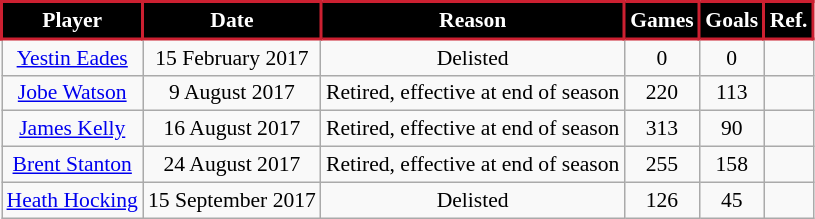<table class="wikitable" style="font-size:90%; text-align:center;">
<tr>
<th style="background: black; color:white; border: solid #CC2031 2px;">Player</th>
<th style="background: black; color:white; border: solid #CC2031 2px;">Date</th>
<th style="background: black; color:white; border: solid #CC2031 2px;">Reason</th>
<th style="background: black; color:white; border: solid #CC2031 2px;">Games</th>
<th style="background: black; color:white; border: solid #CC2031 2px;">Goals</th>
<th style="background: black; color:white; border: solid #CC2031 2px;">Ref.</th>
</tr>
<tr>
<td><a href='#'>Yestin Eades</a></td>
<td>15 February 2017</td>
<td>Delisted</td>
<td>0</td>
<td>0</td>
<td></td>
</tr>
<tr>
<td><a href='#'>Jobe Watson</a></td>
<td>9 August 2017</td>
<td>Retired, effective at end of season</td>
<td>220</td>
<td>113</td>
<td></td>
</tr>
<tr>
<td><a href='#'>James Kelly</a></td>
<td>16 August 2017</td>
<td>Retired, effective at end of season</td>
<td>313</td>
<td>90</td>
<td></td>
</tr>
<tr>
<td><a href='#'>Brent Stanton</a></td>
<td>24 August 2017</td>
<td>Retired, effective at end of season</td>
<td>255</td>
<td>158</td>
<td></td>
</tr>
<tr>
<td><a href='#'>Heath Hocking</a></td>
<td>15 September 2017</td>
<td>Delisted</td>
<td>126</td>
<td>45</td>
<td></td>
</tr>
</table>
